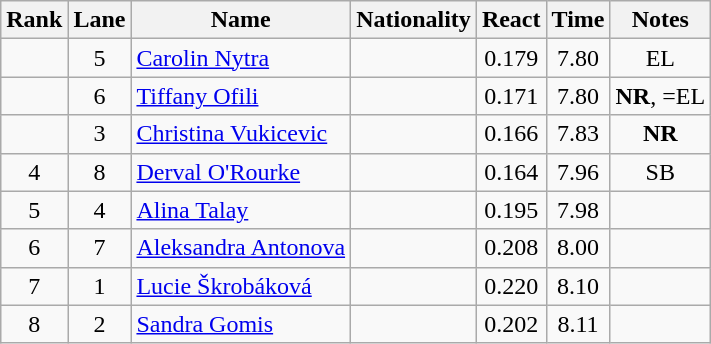<table class="wikitable sortable" style="text-align:center">
<tr>
<th>Rank</th>
<th>Lane</th>
<th>Name</th>
<th>Nationality</th>
<th>React</th>
<th>Time</th>
<th>Notes</th>
</tr>
<tr>
<td></td>
<td>5</td>
<td align=left><a href='#'>Carolin Nytra</a></td>
<td align=left></td>
<td>0.179</td>
<td>7.80</td>
<td>EL</td>
</tr>
<tr>
<td></td>
<td>6</td>
<td align=left><a href='#'>Tiffany Ofili</a></td>
<td align=left></td>
<td>0.171</td>
<td>7.80</td>
<td><strong>NR</strong>, =EL</td>
</tr>
<tr>
<td></td>
<td>3</td>
<td align=left><a href='#'>Christina Vukicevic</a></td>
<td align=left></td>
<td>0.166</td>
<td>7.83</td>
<td><strong>NR</strong></td>
</tr>
<tr>
<td>4</td>
<td>8</td>
<td align=left><a href='#'>Derval O'Rourke</a></td>
<td align=left></td>
<td>0.164</td>
<td>7.96</td>
<td>SB</td>
</tr>
<tr>
<td>5</td>
<td>4</td>
<td align=left><a href='#'>Alina Talay</a></td>
<td align=left></td>
<td>0.195</td>
<td>7.98</td>
<td></td>
</tr>
<tr>
<td>6</td>
<td>7</td>
<td align=left><a href='#'>Aleksandra Antonova</a></td>
<td align=left></td>
<td>0.208</td>
<td>8.00</td>
<td></td>
</tr>
<tr>
<td>7</td>
<td>1</td>
<td align=left><a href='#'>Lucie Škrobáková</a></td>
<td align=left></td>
<td>0.220</td>
<td>8.10</td>
<td></td>
</tr>
<tr>
<td>8</td>
<td>2</td>
<td align=left><a href='#'>Sandra Gomis</a></td>
<td align=left></td>
<td>0.202</td>
<td>8.11</td>
<td></td>
</tr>
</table>
